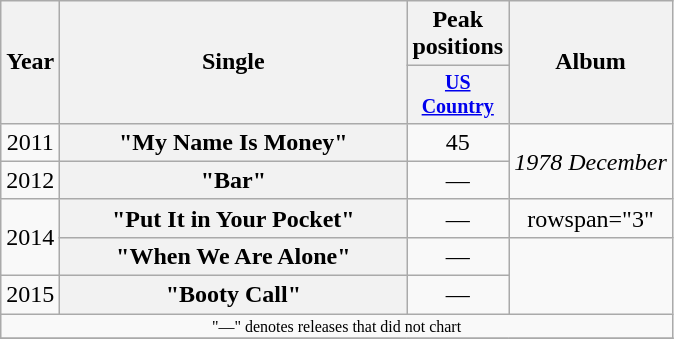<table class="wikitable plainrowheaders" style="text-align:center;">
<tr>
<th rowspan="2">Year</th>
<th rowspan="2" style="width:14em;">Single</th>
<th>Peak positions</th>
<th rowspan="2">Album</th>
</tr>
<tr style="font-size:smaller;">
<th width="60"><a href='#'>US Country</a></th>
</tr>
<tr>
<td>2011</td>
<th scope="row">"My Name Is Money"</th>
<td>45</td>
<td align="left" rowspan="2"><em>1978 December</em></td>
</tr>
<tr>
<td>2012</td>
<th scope="row">"Bar"</th>
<td>—</td>
</tr>
<tr>
<td rowspan="2">2014</td>
<th scope="row">"Put It in Your Pocket"</th>
<td>—</td>
<td>rowspan="3" </td>
</tr>
<tr>
<th scope="row">"When We Are Alone"</th>
<td>—</td>
</tr>
<tr>
<td>2015</td>
<th scope="row">"Booty Call"</th>
<td>—</td>
</tr>
<tr>
<td colspan="4" style="font-size:8pt">"—" denotes releases that did not chart</td>
</tr>
<tr>
</tr>
</table>
